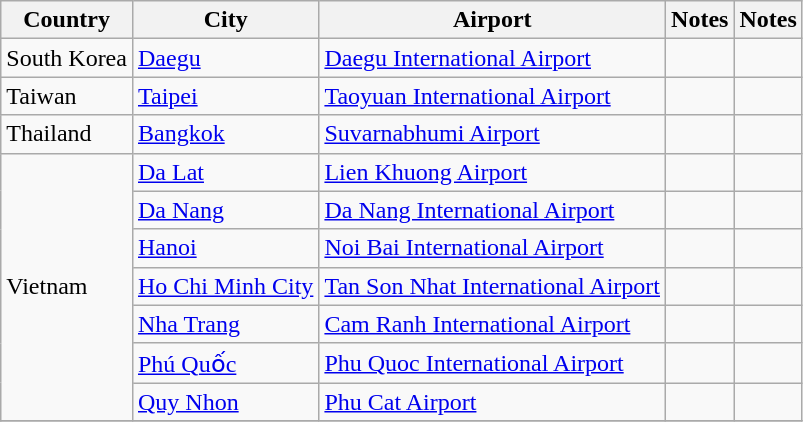<table class="wikitable">
<tr>
<th>Country</th>
<th>City</th>
<th>Airport</th>
<th>Notes</th>
<th>Notes</th>
</tr>
<tr>
<td>South Korea</td>
<td><a href='#'>Daegu</a></td>
<td><a href='#'>Daegu International Airport</a></td>
<td></td>
<td align=center></td>
</tr>
<tr>
<td>Taiwan</td>
<td><a href='#'>Taipei</a></td>
<td><a href='#'>Taoyuan International Airport</a></td>
<td></td>
<td align=center></td>
</tr>
<tr>
<td>Thailand</td>
<td><a href='#'>Bangkok</a></td>
<td><a href='#'>Suvarnabhumi Airport</a></td>
<td align=center></td>
<td align=center></td>
</tr>
<tr>
<td rowspan="7">Vietnam</td>
<td><a href='#'>Da Lat</a></td>
<td><a href='#'>Lien Khuong Airport</a></td>
<td></td>
<td align=center></td>
</tr>
<tr>
<td><a href='#'>Da Nang</a></td>
<td><a href='#'>Da Nang International Airport</a></td>
<td></td>
<td align=center></td>
</tr>
<tr>
<td><a href='#'>Hanoi</a></td>
<td><a href='#'>Noi Bai International Airport</a></td>
<td></td>
<td align=center></td>
</tr>
<tr>
<td><a href='#'>Ho Chi Minh City</a></td>
<td><a href='#'>Tan Son Nhat International Airport</a></td>
<td></td>
<td align=center></td>
</tr>
<tr>
<td><a href='#'>Nha Trang</a></td>
<td><a href='#'>Cam Ranh International Airport</a></td>
<td></td>
<td align=center></td>
</tr>
<tr>
<td><a href='#'>Phú Quốc</a></td>
<td><a href='#'>Phu Quoc International Airport</a></td>
<td></td>
<td align=center></td>
</tr>
<tr>
<td><a href='#'>Quy Nhon</a></td>
<td><a href='#'>Phu Cat Airport</a></td>
<td></td>
<td align=center></td>
</tr>
<tr>
</tr>
</table>
